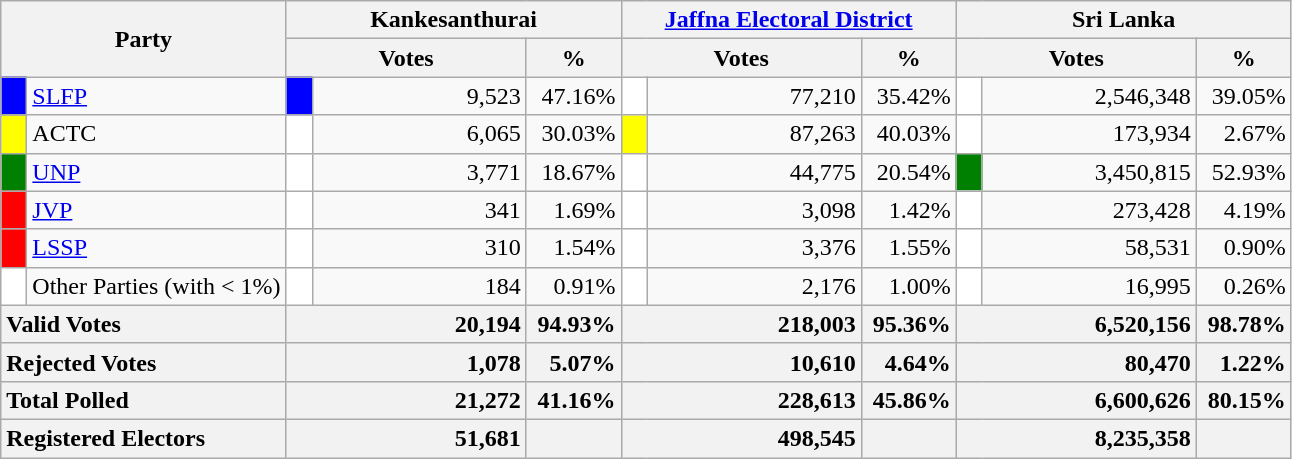<table class="wikitable">
<tr>
<th colspan="2" width="144px"rowspan="2">Party</th>
<th colspan="3" width="216px">Kankesanthurai</th>
<th colspan="3" width="216px"><a href='#'>Jaffna Electoral District</a></th>
<th colspan="3" width="216px">Sri Lanka</th>
</tr>
<tr>
<th colspan="2" width="144px">Votes</th>
<th>%</th>
<th colspan="2" width="144px">Votes</th>
<th>%</th>
<th colspan="2" width="144px">Votes</th>
<th>%</th>
</tr>
<tr>
<td style="background-color:blue;" width="10px"></td>
<td style="text-align:left;"><a href='#'>SLFP</a></td>
<td style="background-color:blue;" width="10px"></td>
<td style="text-align:right;">9,523</td>
<td style="text-align:right;">47.16%</td>
<td style="background-color:white;" width="10px"></td>
<td style="text-align:right;">77,210</td>
<td style="text-align:right;">35.42%</td>
<td style="background-color:white;" width="10px"></td>
<td style="text-align:right;">2,546,348</td>
<td style="text-align:right;">39.05%</td>
</tr>
<tr>
<td style="background-color:yellow;" width="10px"></td>
<td style="text-align:left;">ACTC</td>
<td style="background-color:white;" width="10px"></td>
<td style="text-align:right;">6,065</td>
<td style="text-align:right;">30.03%</td>
<td style="background-color:yellow;" width="10px"></td>
<td style="text-align:right;">87,263</td>
<td style="text-align:right;">40.03%</td>
<td style="background-color:white;" width="10px"></td>
<td style="text-align:right;">173,934</td>
<td style="text-align:right;">2.67%</td>
</tr>
<tr>
<td style="background-color:green;" width="10px"></td>
<td style="text-align:left;"><a href='#'>UNP</a></td>
<td style="background-color:white;" width="10px"></td>
<td style="text-align:right;">3,771</td>
<td style="text-align:right;">18.67%</td>
<td style="background-color:white;" width="10px"></td>
<td style="text-align:right;">44,775</td>
<td style="text-align:right;">20.54%</td>
<td style="background-color:green;" width="10px"></td>
<td style="text-align:right;">3,450,815</td>
<td style="text-align:right;">52.93%</td>
</tr>
<tr>
<td style="background-color:red;" width="10px"></td>
<td style="text-align:left;"><a href='#'>JVP</a></td>
<td style="background-color:white;" width="10px"></td>
<td style="text-align:right;">341</td>
<td style="text-align:right;">1.69%</td>
<td style="background-color:white;" width="10px"></td>
<td style="text-align:right;">3,098</td>
<td style="text-align:right;">1.42%</td>
<td style="background-color:white;" width="10px"></td>
<td style="text-align:right;">273,428</td>
<td style="text-align:right;">4.19%</td>
</tr>
<tr>
<td style="background-color:red;" width="10px"></td>
<td style="text-align:left;"><a href='#'>LSSP</a></td>
<td style="background-color:white;" width="10px"></td>
<td style="text-align:right;">310</td>
<td style="text-align:right;">1.54%</td>
<td style="background-color:white;" width="10px"></td>
<td style="text-align:right;">3,376</td>
<td style="text-align:right;">1.55%</td>
<td style="background-color:white;" width="10px"></td>
<td style="text-align:right;">58,531</td>
<td style="text-align:right;">0.90%</td>
</tr>
<tr>
<td style="background-color:white;" width="10px"></td>
<td style="text-align:left;">Other Parties (with < 1%)</td>
<td style="background-color:white;" width="10px"></td>
<td style="text-align:right;">184</td>
<td style="text-align:right;">0.91%</td>
<td style="background-color:white;" width="10px"></td>
<td style="text-align:right;">2,176</td>
<td style="text-align:right;">1.00%</td>
<td style="background-color:white;" width="10px"></td>
<td style="text-align:right;">16,995</td>
<td style="text-align:right;">0.26%</td>
</tr>
<tr>
<th colspan="2" width="144px"style="text-align:left;">Valid Votes</th>
<th style="text-align:right;"colspan="2" width="144px">20,194</th>
<th style="text-align:right;">94.93%</th>
<th style="text-align:right;"colspan="2" width="144px">218,003</th>
<th style="text-align:right;">95.36%</th>
<th style="text-align:right;"colspan="2" width="144px">6,520,156</th>
<th style="text-align:right;">98.78%</th>
</tr>
<tr>
<th colspan="2" width="144px"style="text-align:left;">Rejected Votes</th>
<th style="text-align:right;"colspan="2" width="144px">1,078</th>
<th style="text-align:right;">5.07%</th>
<th style="text-align:right;"colspan="2" width="144px">10,610</th>
<th style="text-align:right;">4.64%</th>
<th style="text-align:right;"colspan="2" width="144px">80,470</th>
<th style="text-align:right;">1.22%</th>
</tr>
<tr>
<th colspan="2" width="144px"style="text-align:left;">Total Polled</th>
<th style="text-align:right;"colspan="2" width="144px">21,272</th>
<th style="text-align:right;">41.16%</th>
<th style="text-align:right;"colspan="2" width="144px">228,613</th>
<th style="text-align:right;">45.86%</th>
<th style="text-align:right;"colspan="2" width="144px">6,600,626</th>
<th style="text-align:right;">80.15%</th>
</tr>
<tr>
<th colspan="2" width="144px"style="text-align:left;">Registered Electors</th>
<th style="text-align:right;"colspan="2" width="144px">51,681</th>
<th></th>
<th style="text-align:right;"colspan="2" width="144px">498,545</th>
<th></th>
<th style="text-align:right;"colspan="2" width="144px">8,235,358</th>
<th></th>
</tr>
</table>
